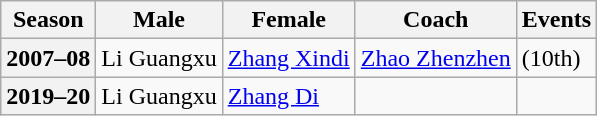<table class="wikitable">
<tr>
<th scope="col">Season</th>
<th scope="col">Male</th>
<th scope="col">Female</th>
<th scope="col">Coach</th>
<th scope="col">Events</th>
</tr>
<tr>
<th scope="row">2007–08</th>
<td>Li Guangxu</td>
<td><a href='#'>Zhang Xindi</a></td>
<td><a href='#'>Zhao Zhenzhen</a></td>
<td> (10th)</td>
</tr>
<tr>
<th scope="row">2019–20</th>
<td>Li Guangxu</td>
<td><a href='#'>Zhang Di</a></td>
<td></td>
<td></td>
</tr>
</table>
